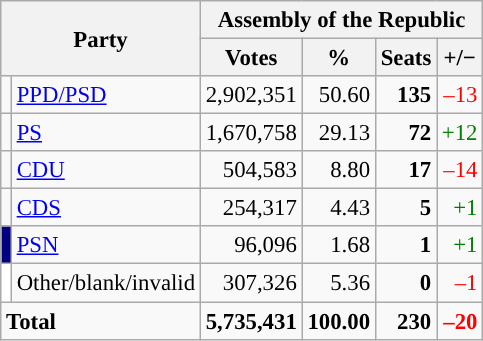<table class="wikitable" style="text-align:right; font-size:95%;">
<tr>
<th colspan="2" rowspan="2">Party</th>
<th colspan="4">Assembly of the Republic</th>
</tr>
<tr>
<th>Votes</th>
<th>%</th>
<th>Seats</th>
<th>+/−</th>
</tr>
<tr>
<td style="background:"></td>
<td align="left"><a href='#'>PPD/PSD</a></td>
<td>2,902,351</td>
<td>50.60</td>
<td><strong>135</strong></td>
<td style="color:red;">–13</td>
</tr>
<tr>
<td style="background:"></td>
<td align="left"><a href='#'>PS</a></td>
<td>1,670,758</td>
<td>29.13</td>
<td><strong>72</strong></td>
<td style="color:green;">+12</td>
</tr>
<tr>
<td style="background:"></td>
<td align="left"><a href='#'>CDU</a></td>
<td>504,583</td>
<td>8.80</td>
<td><strong>17</strong></td>
<td style="color:red;">–14</td>
</tr>
<tr>
<td style="background:"></td>
<td align="left"><a href='#'>CDS</a></td>
<td>254,317</td>
<td>4.43</td>
<td><strong>5</strong></td>
<td style="color:green;">+1</td>
</tr>
<tr>
<td style="background:#000080;"></td>
<td align="left"><a href='#'>PSN</a></td>
<td>96,096</td>
<td>1.68</td>
<td><strong>1</strong></td>
<td style="color:green;">+1</td>
</tr>
<tr>
<td style="background:white;"></td>
<td align="left">Other/blank/invalid</td>
<td>307,326</td>
<td>5.36</td>
<td><strong>0</strong></td>
<td style="color:red;">–1</td>
</tr>
<tr style="font-weight:bold">
<td colspan="2" align="left">Total</td>
<td>5,735,431</td>
<td>100.00</td>
<td>230</td>
<td style="color:red;">–20</td>
</tr>
</table>
